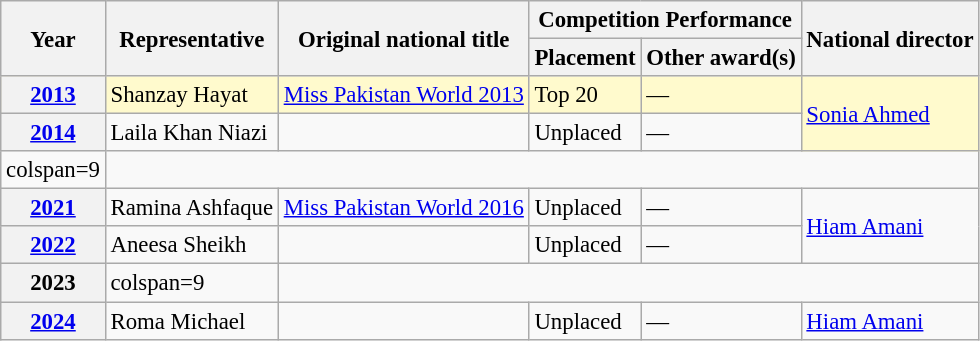<table class="wikitable defaultcenter col2left col6left" style="font-size:95%;">
<tr>
<th rowspan=2>Year</th>
<th rowspan=2>Representative</th>
<th rowspan=2>Original national title</th>
<th colspan=2>Competition Performance</th>
<th rowspan=2>National director</th>
</tr>
<tr>
<th>Placement</th>
<th>Other award(s)</th>
</tr>
<tr bgcolor=#FFFACD>
<th><a href='#'>2013</a></th>
<td>Shanzay Hayat</td>
<td><a href='#'>Miss Pakistan World 2013</a></td>
<td>Top 20</td>
<td>—</td>
<td rowspan=2><a href='#'>Sonia Ahmed</a></td>
</tr>
<tr>
<th><a href='#'>2014</a></th>
<td>Laila Khan Niazi</td>
<td></td>
<td>Unplaced</td>
<td>—</td>
</tr>
<tr>
<td>colspan=9 </td>
</tr>
<tr>
<th><a href='#'>2021</a></th>
<td>Ramina Ashfaque</td>
<td><a href='#'>Miss Pakistan World 2016</a></td>
<td>Unplaced</td>
<td>—</td>
<td rowspan=2><a href='#'>Hiam Amani</a></td>
</tr>
<tr>
<th><a href='#'>2022</a></th>
<td>Aneesa Sheikh</td>
<td></td>
<td>Unplaced</td>
<td>—</td>
</tr>
<tr>
<th>2023</th>
<td>colspan=9 </td>
</tr>
<tr>
<th><a href='#'>2024</a></th>
<td>Roma Michael</td>
<td></td>
<td>Unplaced</td>
<td>—</td>
<td><a href='#'>Hiam Amani</a></td>
</tr>
</table>
